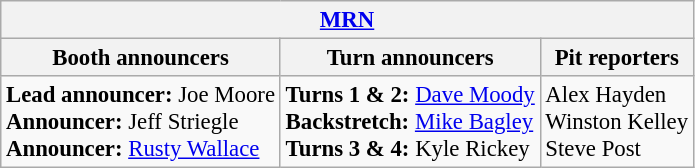<table class="wikitable" style="font-size: 95%;">
<tr>
<th colspan="3"><a href='#'>MRN</a></th>
</tr>
<tr>
<th>Booth announcers</th>
<th>Turn announcers</th>
<th>Pit reporters</th>
</tr>
<tr>
<td><strong>Lead announcer:</strong> Joe Moore<br><strong>Announcer:</strong> Jeff Striegle<br><strong>Announcer:</strong> <a href='#'>Rusty Wallace</a></td>
<td><strong>Turns 1 & 2:</strong> <a href='#'>Dave Moody</a><br><strong>Backstretch:</strong> <a href='#'>Mike Bagley</a><br><strong>Turns 3 & 4:</strong> Kyle Rickey</td>
<td>Alex Hayden<br>Winston Kelley<br>Steve Post</td>
</tr>
</table>
